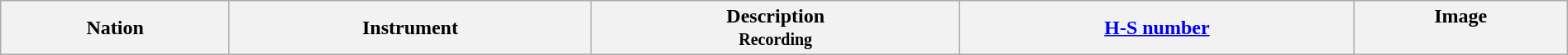<table class="wikitable sortable" style="width:100%">
<tr>
<th width="*">Nation</th>
<th width="*">Instrument</th>
<th width="*" class="unsortable">Description<br><small>Recording</small></th>
<th width="*"><a href='#'>H-S number</a></th>
<th width="*" class="unsortable">Image<br>




















































































<br>










































</th>
</tr>
</table>
